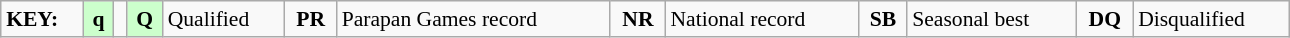<table class="wikitable" style="margin:0.5em auto; font-size:90%;position:relative;" width=68%>
<tr>
<td><strong>KEY:</strong></td>
<td bgcolor=ccffcc align=center><strong>q</strong></td>
<td></td>
<td bgcolor=ccffcc align=center><strong>Q</strong></td>
<td>Qualified</td>
<td align=center><strong>PR</strong></td>
<td>Parapan Games record</td>
<td align=center><strong>NR</strong></td>
<td>National record</td>
<td align=center><strong>SB</strong></td>
<td>Seasonal best</td>
<td align=center><strong>DQ</strong></td>
<td>Disqualified</td>
</tr>
</table>
